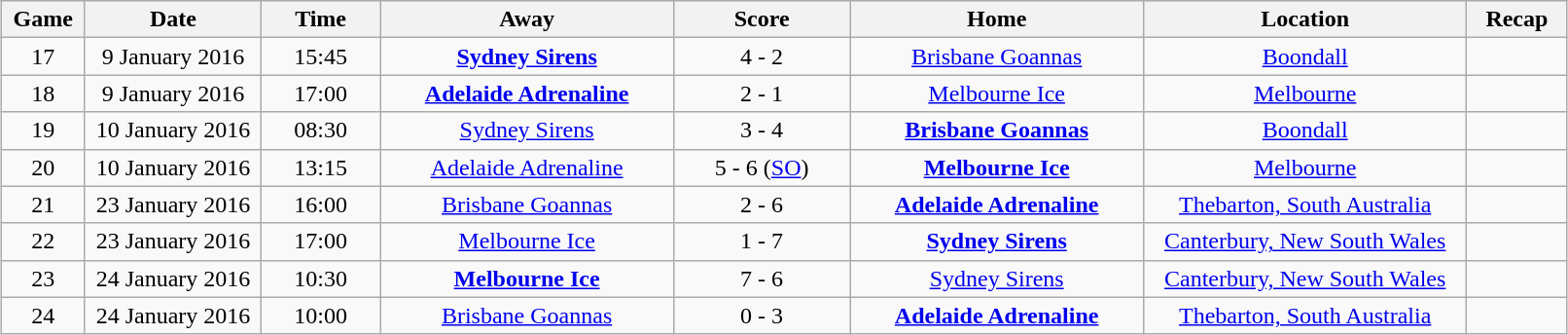<table class="wikitable" width="85%" style="margin: 1em auto 1em auto">
<tr>
<th width="1%">Game</th>
<th width="6%">Date</th>
<th width="4%">Time</th>
<th width="10%">Away</th>
<th width="6%">Score</th>
<th width="10%">Home</th>
<th width="11%">Location</th>
<th width="2%">Recap</th>
</tr>
<tr align="center">
<td>17</td>
<td>9 January 2016</td>
<td>15:45</td>
<td><strong><a href='#'>Sydney Sirens</a></strong></td>
<td>4 - 2</td>
<td><a href='#'>Brisbane Goannas</a></td>
<td><a href='#'>Boondall</a></td>
<td></td>
</tr>
<tr align="center">
<td>18</td>
<td>9 January 2016</td>
<td>17:00</td>
<td><strong><a href='#'>Adelaide Adrenaline</a></strong></td>
<td>2 - 1</td>
<td><a href='#'>Melbourne Ice</a></td>
<td><a href='#'>Melbourne</a></td>
<td></td>
</tr>
<tr align="center">
<td>19</td>
<td>10 January 2016</td>
<td>08:30</td>
<td><a href='#'>Sydney Sirens</a></td>
<td>3 - 4</td>
<td><strong><a href='#'>Brisbane Goannas</a></strong></td>
<td><a href='#'>Boondall</a></td>
<td></td>
</tr>
<tr align="center">
<td>20</td>
<td>10 January 2016</td>
<td>13:15</td>
<td><a href='#'>Adelaide Adrenaline</a></td>
<td>5 - 6 (<a href='#'>SO</a>)</td>
<td><strong><a href='#'>Melbourne Ice</a></strong></td>
<td><a href='#'>Melbourne</a></td>
<td></td>
</tr>
<tr align="center">
<td>21</td>
<td>23 January 2016</td>
<td>16:00</td>
<td><a href='#'>Brisbane Goannas</a></td>
<td>2 - 6</td>
<td><strong><a href='#'>Adelaide Adrenaline</a></strong></td>
<td><a href='#'>Thebarton, South Australia</a></td>
<td></td>
</tr>
<tr align="center">
<td>22</td>
<td>23 January 2016</td>
<td>17:00</td>
<td><a href='#'>Melbourne Ice</a></td>
<td>1 - 7</td>
<td><strong><a href='#'>Sydney Sirens</a></strong></td>
<td><a href='#'>Canterbury, New South Wales</a></td>
<td></td>
</tr>
<tr align="center">
<td>23</td>
<td>24 January 2016</td>
<td>10:30</td>
<td><strong><a href='#'>Melbourne Ice</a></strong></td>
<td>7 - 6</td>
<td><a href='#'>Sydney Sirens</a></td>
<td><a href='#'>Canterbury, New South Wales</a></td>
<td></td>
</tr>
<tr align="center">
<td>24</td>
<td>24 January 2016</td>
<td>10:00</td>
<td><a href='#'>Brisbane Goannas</a></td>
<td>0 - 3</td>
<td><strong><a href='#'>Adelaide Adrenaline</a></strong></td>
<td><a href='#'>Thebarton, South Australia</a></td>
<td></td>
</tr>
</table>
